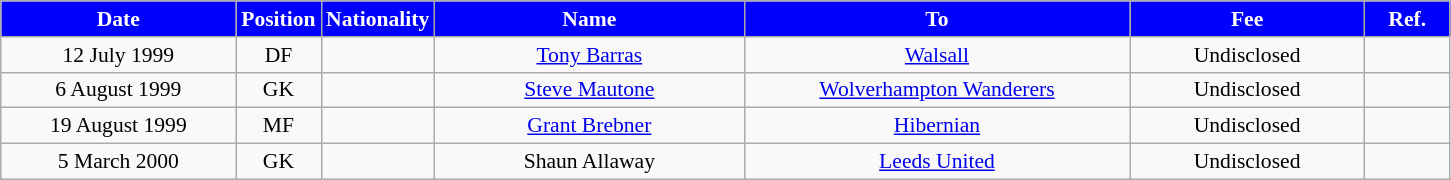<table class="wikitable"  style="text-align:center; font-size:90%; ">
<tr>
<th style="background:#00f; color:white; width:150px;">Date</th>
<th style="background:#00f; color:white; width:50px;">Position</th>
<th style="background:#00f; color:white; width:50px;">Nationality</th>
<th style="background:#00f; color:white; width:200px;">Name</th>
<th style="background:#00f; color:white; width:250px;">To</th>
<th style="background:#00f; color:white; width:150px;">Fee</th>
<th style="background:#00f; color:white; width:50px;">Ref.</th>
</tr>
<tr>
<td>12 July 1999</td>
<td>DF</td>
<td></td>
<td><a href='#'>Tony Barras</a></td>
<td><a href='#'>Walsall</a></td>
<td>Undisclosed</td>
<td></td>
</tr>
<tr>
<td>6 August 1999</td>
<td>GK</td>
<td></td>
<td><a href='#'>Steve Mautone</a></td>
<td><a href='#'>Wolverhampton Wanderers</a></td>
<td>Undisclosed</td>
<td></td>
</tr>
<tr>
<td>19 August 1999</td>
<td>MF</td>
<td></td>
<td><a href='#'>Grant Brebner</a></td>
<td><a href='#'>Hibernian</a></td>
<td>Undisclosed</td>
<td></td>
</tr>
<tr>
<td>5 March 2000</td>
<td>GK</td>
<td></td>
<td>Shaun Allaway</td>
<td><a href='#'>Leeds United</a></td>
<td>Undisclosed</td>
<td></td>
</tr>
</table>
